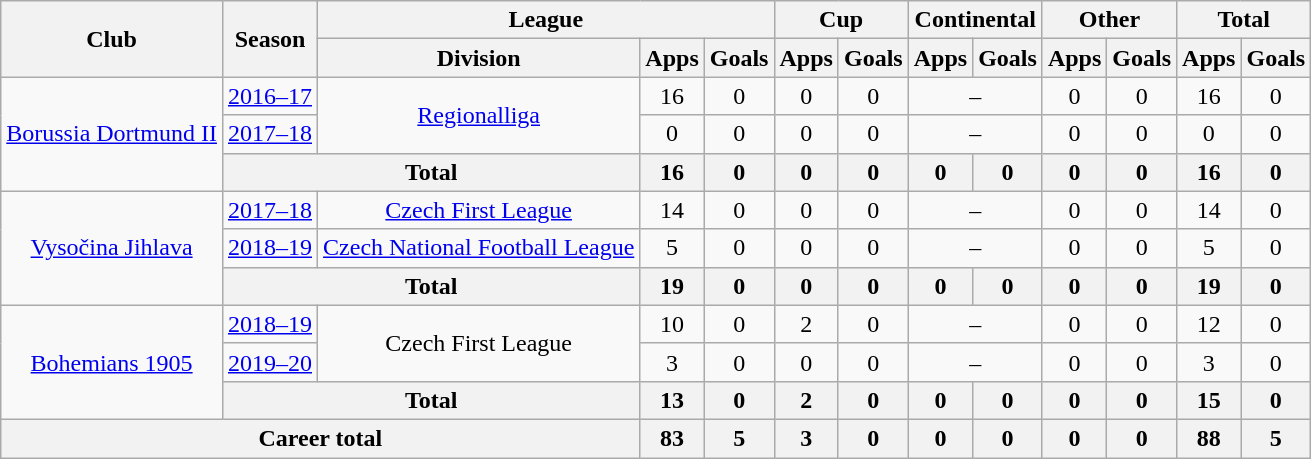<table class="wikitable" style="text-align:center">
<tr>
<th rowspan="2">Club</th>
<th rowspan="2">Season</th>
<th colspan="3">League</th>
<th colspan="2">Cup</th>
<th colspan="2">Continental</th>
<th colspan="2">Other</th>
<th colspan="2">Total</th>
</tr>
<tr>
<th>Division</th>
<th>Apps</th>
<th>Goals</th>
<th>Apps</th>
<th>Goals</th>
<th>Apps</th>
<th>Goals</th>
<th>Apps</th>
<th>Goals</th>
<th>Apps</th>
<th>Goals</th>
</tr>
<tr>
<td rowspan="3"><a href='#'>Borussia Dortmund II</a></td>
<td><a href='#'>2016–17</a></td>
<td rowspan="2"><a href='#'>Regionalliga</a></td>
<td>16</td>
<td>0</td>
<td>0</td>
<td>0</td>
<td colspan="2">–</td>
<td>0</td>
<td>0</td>
<td>16</td>
<td>0</td>
</tr>
<tr>
<td><a href='#'>2017–18</a></td>
<td>0</td>
<td>0</td>
<td>0</td>
<td>0</td>
<td colspan="2">–</td>
<td>0</td>
<td>0</td>
<td>0</td>
<td>0</td>
</tr>
<tr>
<th colspan="2">Total</th>
<th>16</th>
<th>0</th>
<th>0</th>
<th>0</th>
<th>0</th>
<th>0</th>
<th>0</th>
<th>0</th>
<th>16</th>
<th>0</th>
</tr>
<tr>
<td rowspan="3"><a href='#'>Vysočina Jihlava</a></td>
<td><a href='#'>2017–18</a></td>
<td><a href='#'>Czech First League</a></td>
<td>14</td>
<td>0</td>
<td>0</td>
<td>0</td>
<td colspan="2">–</td>
<td>0</td>
<td>0</td>
<td>14</td>
<td>0</td>
</tr>
<tr>
<td><a href='#'>2018–19</a></td>
<td><a href='#'>Czech National Football League</a></td>
<td>5</td>
<td>0</td>
<td>0</td>
<td>0</td>
<td colspan="2">–</td>
<td>0</td>
<td>0</td>
<td>5</td>
<td>0</td>
</tr>
<tr>
<th colspan="2">Total</th>
<th>19</th>
<th>0</th>
<th>0</th>
<th>0</th>
<th>0</th>
<th>0</th>
<th>0</th>
<th>0</th>
<th>19</th>
<th>0</th>
</tr>
<tr>
<td rowspan="3"><a href='#'>Bohemians 1905</a></td>
<td><a href='#'>2018–19</a></td>
<td rowspan="2">Czech First League</td>
<td>10</td>
<td>0</td>
<td>2</td>
<td>0</td>
<td colspan="2">–</td>
<td>0</td>
<td>0</td>
<td>12</td>
<td>0</td>
</tr>
<tr>
<td><a href='#'>2019–20</a></td>
<td>3</td>
<td>0</td>
<td>0</td>
<td>0</td>
<td colspan="2">–</td>
<td>0</td>
<td>0</td>
<td>3</td>
<td>0</td>
</tr>
<tr>
<th colspan="2">Total</th>
<th>13</th>
<th>0</th>
<th>2</th>
<th>0</th>
<th>0</th>
<th>0</th>
<th>0</th>
<th>0</th>
<th>15</th>
<th>0</th>
</tr>
<tr>
<th colspan=3">Career total</th>
<th>83</th>
<th>5</th>
<th>3</th>
<th>0</th>
<th>0</th>
<th>0</th>
<th>0</th>
<th>0</th>
<th>88</th>
<th>5</th>
</tr>
</table>
